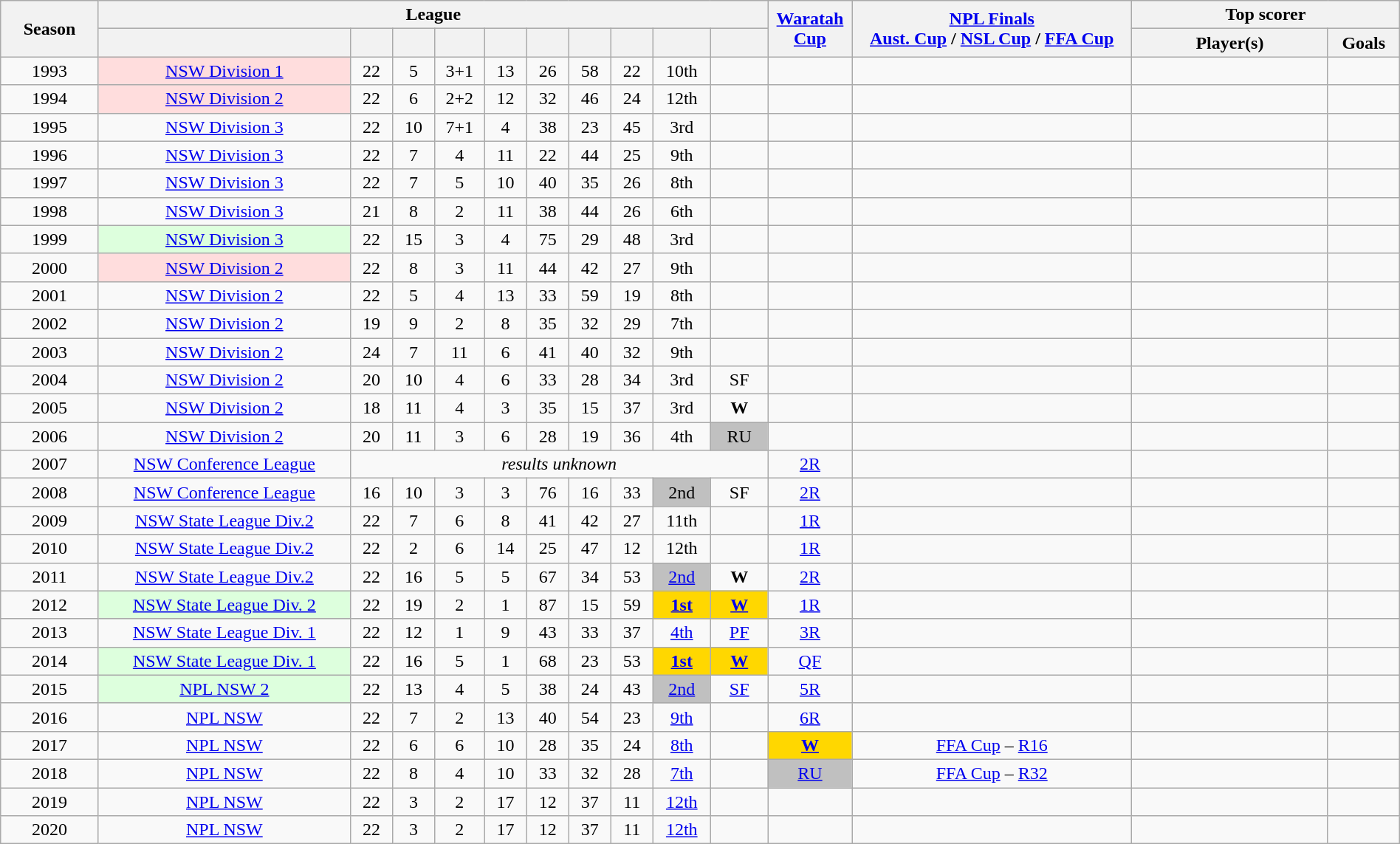<table class="wikitable" style="text-align:center; font-size:100%;width:100%; text-align:center">
<tr>
<th rowspan=2 width=7%>Season</th>
<th colspan=10>League</th>
<th rowspan=2 width=6%><a href='#'>Waratah Cup</a></th>
<th rowspan=2 width=20%><a href='#'>NPL Finals</a><br><a href='#'>Aust. Cup</a> / <a href='#'>NSL Cup</a> / <a href='#'>FFA Cup</a></th>
<th colspan=2>Top scorer</th>
</tr>
<tr>
<th width=18%></th>
<th width="20px"></th>
<th width="20px"></th>
<th width="20px"></th>
<th width="20px"></th>
<th width="20px"></th>
<th width="20px"></th>
<th width="20px"></th>
<th width="30px"></th>
<th width="30px"></th>
<th width="120px">Player(s)</th>
<th width="20px">Goals</th>
</tr>
<tr>
<td>1993</td>
<td style="background:#FDD"><a href='#'>NSW Division 1</a> </td>
<td>22</td>
<td>5</td>
<td>3+1</td>
<td>13</td>
<td>26</td>
<td>58</td>
<td>22</td>
<td>10th</td>
<td></td>
<td></td>
<td></td>
<td></td>
<td></td>
</tr>
<tr>
<td>1994</td>
<td style="background:#FDD"><a href='#'>NSW Division 2</a> </td>
<td>22</td>
<td>6</td>
<td>2+2</td>
<td>12</td>
<td>32</td>
<td>46</td>
<td>24</td>
<td>12th</td>
<td></td>
<td></td>
<td></td>
<td></td>
<td></td>
</tr>
<tr>
<td>1995</td>
<td><a href='#'>NSW Division 3</a></td>
<td>22</td>
<td>10</td>
<td>7+1</td>
<td>4</td>
<td>38</td>
<td>23</td>
<td>45</td>
<td>3rd</td>
<td></td>
<td></td>
<td></td>
<td></td>
<td></td>
</tr>
<tr>
<td>1996</td>
<td><a href='#'>NSW Division 3</a></td>
<td>22</td>
<td>7</td>
<td>4</td>
<td>11</td>
<td>22</td>
<td>44</td>
<td>25</td>
<td>9th</td>
<td></td>
<td></td>
<td></td>
<td></td>
<td></td>
</tr>
<tr>
<td>1997</td>
<td><a href='#'>NSW Division 3</a></td>
<td>22</td>
<td>7</td>
<td>5</td>
<td>10</td>
<td>40</td>
<td>35</td>
<td>26</td>
<td>8th</td>
<td></td>
<td></td>
<td></td>
<td></td>
<td></td>
</tr>
<tr>
<td>1998</td>
<td><a href='#'>NSW Division 3</a></td>
<td>21</td>
<td>8</td>
<td>2</td>
<td>11</td>
<td>38</td>
<td>44</td>
<td>26</td>
<td>6th</td>
<td></td>
<td></td>
<td></td>
<td></td>
<td></td>
</tr>
<tr>
<td>1999</td>
<td style="background:#DFD"><a href='#'>NSW Division 3</a> </td>
<td>22</td>
<td>15</td>
<td>3</td>
<td>4</td>
<td>75</td>
<td>29</td>
<td>48</td>
<td>3rd</td>
<td></td>
<td></td>
<td></td>
<td></td>
<td></td>
</tr>
<tr>
<td>2000</td>
<td style="background:#FDD"><a href='#'>NSW Division 2</a> </td>
<td>22</td>
<td>8</td>
<td>3</td>
<td>11</td>
<td>44</td>
<td>42</td>
<td>27</td>
<td>9th</td>
<td></td>
<td></td>
<td></td>
<td></td>
<td></td>
</tr>
<tr>
<td>2001</td>
<td><a href='#'>NSW Division 2</a></td>
<td>22</td>
<td>5</td>
<td>4</td>
<td>13</td>
<td>33</td>
<td>59</td>
<td>19</td>
<td>8th</td>
<td></td>
<td></td>
<td></td>
<td></td>
<td></td>
</tr>
<tr>
<td>2002</td>
<td><a href='#'>NSW Division 2</a></td>
<td>19</td>
<td>9</td>
<td>2</td>
<td>8</td>
<td>35</td>
<td>32</td>
<td>29</td>
<td>7th</td>
<td></td>
<td></td>
<td></td>
<td></td>
<td></td>
</tr>
<tr>
<td>2003</td>
<td><a href='#'>NSW Division 2</a></td>
<td>24</td>
<td>7</td>
<td>11</td>
<td>6</td>
<td>41</td>
<td>40</td>
<td>32</td>
<td>9th</td>
<td></td>
<td></td>
<td></td>
<td></td>
<td></td>
</tr>
<tr>
<td>2004</td>
<td><a href='#'>NSW Division 2</a></td>
<td>20</td>
<td>10</td>
<td>4</td>
<td>6</td>
<td>33</td>
<td>28</td>
<td>34</td>
<td>3rd</td>
<td>SF</td>
<td></td>
<td></td>
<td></td>
<td></td>
</tr>
<tr>
<td>2005</td>
<td><a href='#'>NSW Division 2</a></td>
<td>18</td>
<td>11</td>
<td>4</td>
<td>3</td>
<td>35</td>
<td>15</td>
<td>37</td>
<td>3rd</td>
<td><strong>W</strong></td>
<td></td>
<td></td>
<td></td>
<td></td>
</tr>
<tr>
<td>2006</td>
<td><a href='#'>NSW Division 2</a></td>
<td>20</td>
<td>11</td>
<td>3</td>
<td>6</td>
<td>28</td>
<td>19</td>
<td>36</td>
<td>4th</td>
<td bgcolor=silver>RU</td>
<td></td>
<td></td>
<td></td>
<td></td>
</tr>
<tr>
<td>2007</td>
<td><a href='#'>NSW Conference League</a></td>
<td colspan=9><em>results unknown</em></td>
<td><a href='#'>2R</a></td>
<td></td>
<td></td>
<td></td>
</tr>
<tr>
<td>2008</td>
<td><a href='#'>NSW Conference League</a></td>
<td>16</td>
<td>10</td>
<td>3</td>
<td>3</td>
<td>76</td>
<td>16</td>
<td>33</td>
<td bgcolor=silver>2nd</td>
<td>SF</td>
<td><a href='#'>2R</a></td>
<td></td>
<td></td>
<td></td>
</tr>
<tr>
<td>2009</td>
<td><a href='#'>NSW State League Div.2</a></td>
<td>22</td>
<td>7</td>
<td>6</td>
<td>8</td>
<td>41</td>
<td>42</td>
<td>27</td>
<td>11th</td>
<td></td>
<td><a href='#'>1R</a></td>
<td></td>
<td></td>
<td></td>
</tr>
<tr>
<td>2010</td>
<td><a href='#'>NSW State League Div.2</a></td>
<td>22</td>
<td>2</td>
<td>6</td>
<td>14</td>
<td>25</td>
<td>47</td>
<td>12</td>
<td>12th</td>
<td></td>
<td><a href='#'>1R</a></td>
<td></td>
<td></td>
<td></td>
</tr>
<tr>
<td>2011</td>
<td><a href='#'>NSW State League Div.2</a></td>
<td>22</td>
<td>16</td>
<td>5</td>
<td>5</td>
<td>67</td>
<td>34</td>
<td>53</td>
<td bgcolor=silver><a href='#'>2nd</a></td>
<td><strong>W</strong></td>
<td><a href='#'>2R</a></td>
<td></td>
<td></td>
<td></td>
</tr>
<tr>
<td>2012</td>
<td style="background:#DFD"><a href='#'>NSW State League Div. 2</a> </td>
<td>22</td>
<td>19</td>
<td>2</td>
<td>1</td>
<td>87</td>
<td>15</td>
<td>59</td>
<td bgcolor=gold><a href='#'><strong>1st</strong></a></td>
<td bgcolor=gold><a href='#'><strong>W</strong></a></td>
<td><a href='#'>1R</a></td>
<td></td>
<td></td>
<td></td>
</tr>
<tr>
<td>2013</td>
<td><a href='#'>NSW State League Div. 1</a></td>
<td>22</td>
<td>12</td>
<td>1</td>
<td>9</td>
<td>43</td>
<td>33</td>
<td>37</td>
<td><a href='#'>4th</a></td>
<td><a href='#'>PF</a></td>
<td><a href='#'>3R</a></td>
<td></td>
<td></td>
<td></td>
</tr>
<tr>
<td>2014</td>
<td style="background:#DFD"><a href='#'>NSW State League Div. 1</a> </td>
<td>22</td>
<td>16</td>
<td>5</td>
<td>1</td>
<td>68</td>
<td>23</td>
<td>53</td>
<td bgcolor=gold><a href='#'><strong>1st</strong></a></td>
<td bgcolor=gold><a href='#'><strong>W</strong></a></td>
<td><a href='#'>QF</a></td>
<td></td>
<td></td>
<td></td>
</tr>
<tr>
<td>2015</td>
<td style="background:#DFD"><a href='#'>NPL NSW 2</a> </td>
<td>22</td>
<td>13</td>
<td>4</td>
<td>5</td>
<td>38</td>
<td>24</td>
<td>43</td>
<td bgcolor=silver><a href='#'>2nd</a></td>
<td><a href='#'>SF</a></td>
<td><a href='#'>5R</a></td>
<td></td>
<td></td>
<td></td>
</tr>
<tr>
<td>2016</td>
<td><a href='#'>NPL NSW</a></td>
<td>22</td>
<td>7</td>
<td>2</td>
<td>13</td>
<td>40</td>
<td>54</td>
<td>23</td>
<td><a href='#'>9th</a></td>
<td></td>
<td><a href='#'>6R</a></td>
<td></td>
<td></td>
<td></td>
</tr>
<tr>
<td>2017</td>
<td><a href='#'>NPL NSW</a></td>
<td>22</td>
<td>6</td>
<td>6</td>
<td>10</td>
<td>28</td>
<td>35</td>
<td>24</td>
<td><a href='#'>8th</a></td>
<td></td>
<td bgcolor=gold><a href='#'><strong>W</strong></a></td>
<td><a href='#'>FFA Cup</a> – <a href='#'>R16</a></td>
<td></td>
<td></td>
</tr>
<tr>
<td>2018</td>
<td><a href='#'>NPL NSW</a></td>
<td>22</td>
<td>8</td>
<td>4</td>
<td>10</td>
<td>33</td>
<td>32</td>
<td>28</td>
<td><a href='#'>7th</a></td>
<td></td>
<td style="background:silver"><a href='#'>RU</a></td>
<td><a href='#'>FFA Cup</a> – <a href='#'>R32</a></td>
<td></td>
<td></td>
</tr>
<tr>
<td>2019</td>
<td><a href='#'>NPL NSW</a></td>
<td>22</td>
<td>3</td>
<td>2</td>
<td>17</td>
<td>12</td>
<td>37</td>
<td>11</td>
<td><a href='#'>12th</a></td>
<td></td>
<td></td>
<td></td>
<td></td>
<td></td>
</tr>
<tr>
<td>2020</td>
<td><a href='#'>NPL NSW</a></td>
<td>22</td>
<td>3</td>
<td>2</td>
<td>17</td>
<td>12</td>
<td>37</td>
<td>11</td>
<td><a href='#'>12th</a></td>
<td></td>
<td></td>
<td></td>
<td></td>
<td></td>
</tr>
</table>
